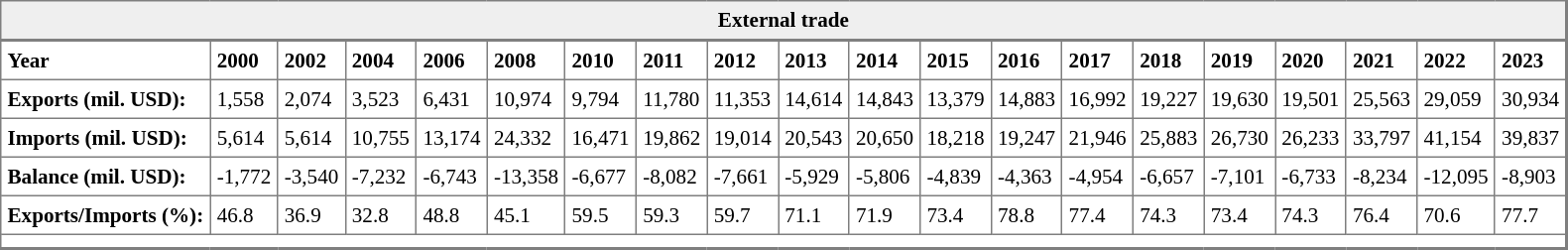<table border="1" cellpadding="4" cellspacing="0" class="toccolours" style="align:left; margin:0.5em 0 0; border-style:solid; border:1px solid #7f7f7f; border-right-width:2px; border-bottom-width:2px; border-collapse:collapse; font-size:88%;">
<tr>
<th colspan=20 style="background: #efefef; border-bottom: 2px solid gray;">External trade</th>
</tr>
<tr>
<td><strong>Year</strong></td>
<td><strong>2000</strong></td>
<td><strong>2002</strong></td>
<td><strong>2004</strong></td>
<td><strong>2006</strong></td>
<td><strong>2008</strong></td>
<td><strong>2010</strong></td>
<td><strong>2011</strong></td>
<td><strong>2012</strong></td>
<td><strong>2013</strong></td>
<td><strong>2014</strong></td>
<td><strong>2015</strong></td>
<td><strong>2016</strong></td>
<td><strong>2017</strong></td>
<td><strong>2018</strong></td>
<td><strong>2019</strong></td>
<td><strong>2020</strong></td>
<td><strong>2021</strong></td>
<td><strong>2022</strong></td>
<td><strong>2023</strong></td>
</tr>
<tr>
<td><strong>Exports (mil. USD):</strong></td>
<td>1,558</td>
<td>2,074</td>
<td>3,523</td>
<td>6,431</td>
<td>10,974</td>
<td>9,794</td>
<td>11,780</td>
<td>11,353</td>
<td>14,614</td>
<td>14,843</td>
<td>13,379</td>
<td>14,883</td>
<td>16,992</td>
<td>19,227</td>
<td>19,630</td>
<td>19,501</td>
<td>25,563</td>
<td>29,059</td>
<td>30,934</td>
</tr>
<tr>
<td><strong>Imports (mil. USD):</strong></td>
<td>5,614</td>
<td>5,614</td>
<td>10,755</td>
<td>13,174</td>
<td>24,332</td>
<td>16,471</td>
<td>19,862</td>
<td>19,014</td>
<td>20,543</td>
<td>20,650</td>
<td>18,218</td>
<td>19,247</td>
<td>21,946</td>
<td>25,883</td>
<td>26,730</td>
<td>26,233</td>
<td>33,797</td>
<td>41,154</td>
<td>39,837</td>
</tr>
<tr>
<td><strong>Balance (mil. USD):</strong></td>
<td>-1,772</td>
<td>-3,540</td>
<td>-7,232</td>
<td>-6,743</td>
<td>-13,358</td>
<td>-6,677</td>
<td>-8,082</td>
<td>-7,661</td>
<td>-5,929</td>
<td>-5,806</td>
<td>-4,839</td>
<td>-4,363</td>
<td>-4,954</td>
<td>-6,657</td>
<td>-7,101</td>
<td>-6,733</td>
<td>-8,234</td>
<td>-12,095</td>
<td>-8,903</td>
</tr>
<tr>
<td><strong>Exports/Imports (%):</strong></td>
<td>46.8</td>
<td>36.9</td>
<td>32.8</td>
<td>48.8</td>
<td>45.1</td>
<td>59.5</td>
<td>59.3</td>
<td>59.7</td>
<td>71.1</td>
<td>71.9</td>
<td>73.4</td>
<td>78.8</td>
<td>77.4</td>
<td>74.3</td>
<td>73.4</td>
<td>74.3</td>
<td>76.4</td>
<td>70.6</td>
<td>77.7</td>
</tr>
<tr>
<td colspan="20"></td>
</tr>
</table>
